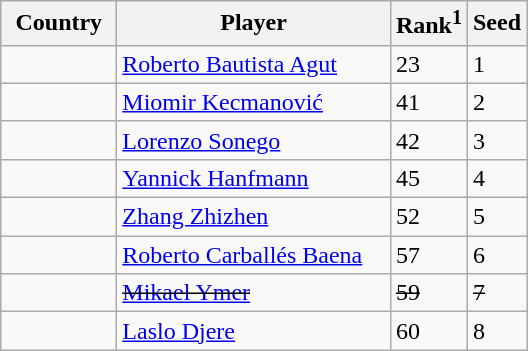<table class="wikitable nowrap">
<tr>
<th width="70">Country</th>
<th width="175">Player</th>
<th>Rank<sup>1</sup></th>
<th>Seed</th>
</tr>
<tr>
<td></td>
<td><a href='#'>Roberto Bautista Agut</a></td>
<td>23</td>
<td>1</td>
</tr>
<tr>
<td></td>
<td><a href='#'>Miomir Kecmanović</a></td>
<td>41</td>
<td>2</td>
</tr>
<tr>
<td></td>
<td><a href='#'>Lorenzo Sonego</a></td>
<td>42</td>
<td>3</td>
</tr>
<tr>
<td></td>
<td><a href='#'>Yannick Hanfmann</a></td>
<td>45</td>
<td>4</td>
</tr>
<tr>
<td></td>
<td><a href='#'>Zhang Zhizhen</a></td>
<td>52</td>
<td>5</td>
</tr>
<tr>
<td></td>
<td><a href='#'>Roberto Carballés Baena</a></td>
<td>57</td>
<td>6</td>
</tr>
<tr>
<td><s></s></td>
<td><s><a href='#'>Mikael Ymer</a></s></td>
<td><s>59</s></td>
<td><s>7</s></td>
</tr>
<tr>
<td></td>
<td><a href='#'>Laslo Djere</a></td>
<td>60</td>
<td>8</td>
</tr>
</table>
